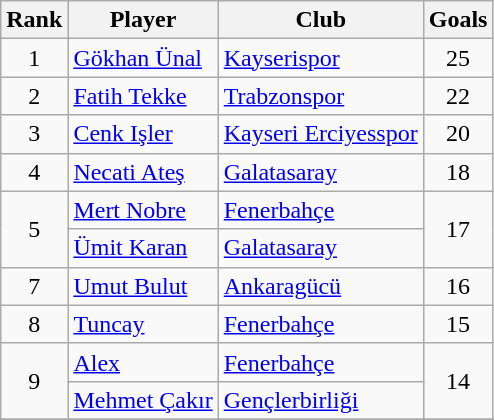<table class="wikitable" style="text-align:left">
<tr>
<th>Rank</th>
<th>Player</th>
<th>Club</th>
<th>Goals</th>
</tr>
<tr>
<td align=center>1</td>
<td> <a href='#'>Gökhan Ünal</a></td>
<td><a href='#'>Kayserispor</a></td>
<td align=center>25</td>
</tr>
<tr>
<td align=center>2</td>
<td> <a href='#'>Fatih Tekke</a></td>
<td><a href='#'>Trabzonspor</a></td>
<td align=center>22</td>
</tr>
<tr>
<td align=center>3</td>
<td> <a href='#'>Cenk Işler</a></td>
<td><a href='#'>Kayseri Erciyesspor</a></td>
<td align=center>20</td>
</tr>
<tr>
<td align=center>4</td>
<td> <a href='#'>Necati Ateş</a></td>
<td><a href='#'>Galatasaray</a></td>
<td align=center>18</td>
</tr>
<tr>
<td rowspan="2" align=center>5</td>
<td> <a href='#'>Mert Nobre</a></td>
<td><a href='#'>Fenerbahçe</a></td>
<td rowspan="2" align=center>17</td>
</tr>
<tr>
<td> <a href='#'>Ümit Karan</a></td>
<td><a href='#'>Galatasaray</a></td>
</tr>
<tr>
<td align=center>7</td>
<td> <a href='#'>Umut Bulut</a></td>
<td><a href='#'>Ankaragücü</a></td>
<td align=center>16</td>
</tr>
<tr>
<td align=center>8</td>
<td> <a href='#'>Tuncay</a></td>
<td><a href='#'>Fenerbahçe</a></td>
<td align=center>15</td>
</tr>
<tr>
<td rowspan="2" align=center>9</td>
<td> <a href='#'>Alex</a></td>
<td><a href='#'>Fenerbahçe</a></td>
<td rowspan="2" align=center>14</td>
</tr>
<tr>
<td> <a href='#'>Mehmet Çakır</a></td>
<td><a href='#'>Gençlerbirliği</a></td>
</tr>
<tr>
</tr>
</table>
